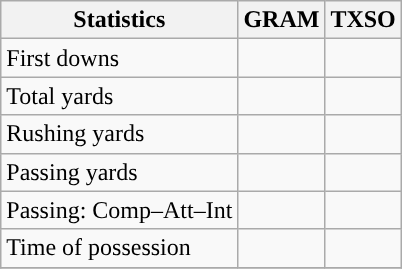<table class="wikitable" style="float: left;">
<tr>
<th>Statistics</th>
<th>GRAM</th>
<th>TXSO</th>
</tr>
<tr>
<td>First downs</td>
<td></td>
<td></td>
</tr>
<tr>
<td>Total yards</td>
<td></td>
<td></td>
</tr>
<tr>
<td>Rushing yards</td>
<td></td>
<td></td>
</tr>
<tr>
<td>Passing yards</td>
<td></td>
<td></td>
</tr>
<tr>
<td>Passing: Comp–Att–Int</td>
<td></td>
<td></td>
</tr>
<tr>
<td>Time of possession</td>
<td></td>
<td></td>
</tr>
<tr>
</tr>
</table>
